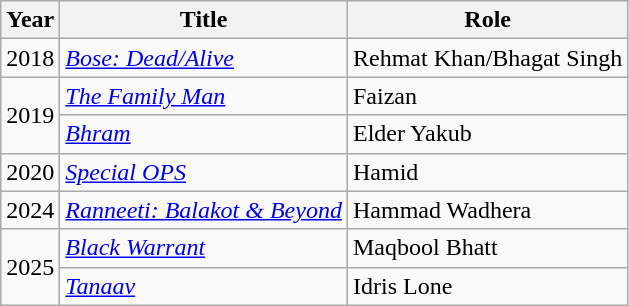<table class="wikitable sortable">
<tr>
<th>Year</th>
<th>Title</th>
<th>Role</th>
</tr>
<tr>
<td>2018</td>
<td><em><a href='#'>Bose: Dead/Alive</a></em></td>
<td>Rehmat Khan/Bhagat Singh</td>
</tr>
<tr>
<td rowspan="2">2019</td>
<td><em><a href='#'>The Family Man</a></em></td>
<td>Faizan</td>
</tr>
<tr>
<td><em><a href='#'>Bhram</a></em></td>
<td>Elder Yakub</td>
</tr>
<tr>
<td>2020</td>
<td><em><a href='#'>Special OPS</a></em></td>
<td>Hamid</td>
</tr>
<tr>
<td>2024</td>
<td><em><a href='#'>Ranneeti: Balakot & Beyond</a></em></td>
<td>Hammad Wadhera</td>
</tr>
<tr>
<td rowspan="2">2025</td>
<td><em><a href='#'>Black Warrant</a></em></td>
<td>Maqbool Bhatt</td>
</tr>
<tr>
<td><em><a href='#'>Tanaav</a></em></td>
<td>Idris Lone</td>
</tr>
</table>
